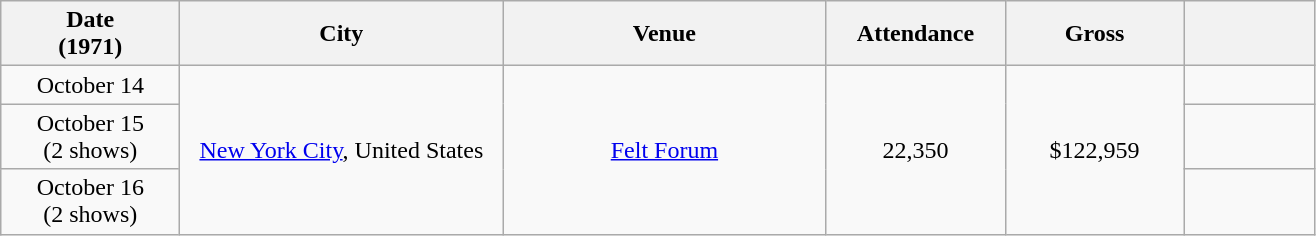<table class="wikitable sortable plainrowheaders" style="text-align:center;">
<tr>
<th scope="col" style="width:7em;">Date<br>(1971)</th>
<th scope="col" style="width:13em;">City</th>
<th scope="col" style="width:13em;">Venue</th>
<th scope="col" style="width:7em;">Attendance</th>
<th scope="col" style="width:7em;">Gross</th>
<th scope="col" style="width:5em;" class="unsortable"></th>
</tr>
<tr>
<td>October 14</td>
<td rowspan="3"><a href='#'>New York City</a>, United States</td>
<td rowspan="3"><a href='#'>Felt Forum</a></td>
<td rowspan="3">22,350</td>
<td rowspan="3">$122,959</td>
<td></td>
</tr>
<tr>
<td>October 15<br>(2 shows)</td>
<td></td>
</tr>
<tr>
<td>October 16<br>(2 shows)</td>
<td></td>
</tr>
</table>
